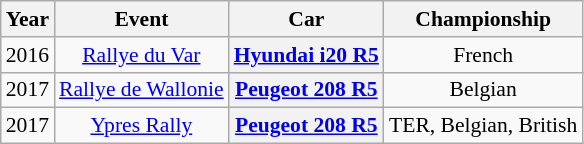<table class="wikitable" border="1" style="text-align:center; font-size:90%;">
<tr>
<th>Year</th>
<th>Event</th>
<th>Car</th>
<th>Championship</th>
</tr>
<tr>
<td>2016</td>
<td> <a href='#'>Rallye du Var</a></td>
<th><a href='#'>Hyundai i20 R5</a></th>
<td>French</td>
</tr>
<tr>
<td>2017</td>
<td> <a href='#'>Rallye de Wallonie</a></td>
<th><a href='#'>Peugeot 208 R5</a></th>
<td>Belgian</td>
</tr>
<tr>
<td>2017</td>
<td> <a href='#'>Ypres Rally</a></td>
<th><a href='#'>Peugeot 208 R5</a></th>
<td>TER, Belgian, British</td>
</tr>
</table>
